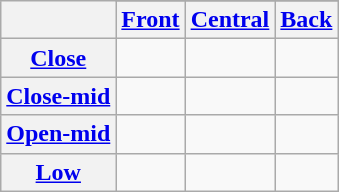<table class="wikitable" style=text-align:center>
<tr>
<th rowspan=2></th>
</tr>
<tr>
<th><a href='#'>Front</a></th>
<th><a href='#'>Central</a></th>
<th><a href='#'>Back</a></th>
</tr>
<tr>
<th><a href='#'>Close</a></th>
<td></td>
<td></td>
<td></td>
</tr>
<tr>
<th><a href='#'>Close-mid</a></th>
<td></td>
<td></td>
<td></td>
</tr>
<tr>
<th><a href='#'>Open-mid</a></th>
<td></td>
<td></td>
<td></td>
</tr>
<tr>
<th><a href='#'>Low</a></th>
<td></td>
<td></td>
<td></td>
</tr>
</table>
